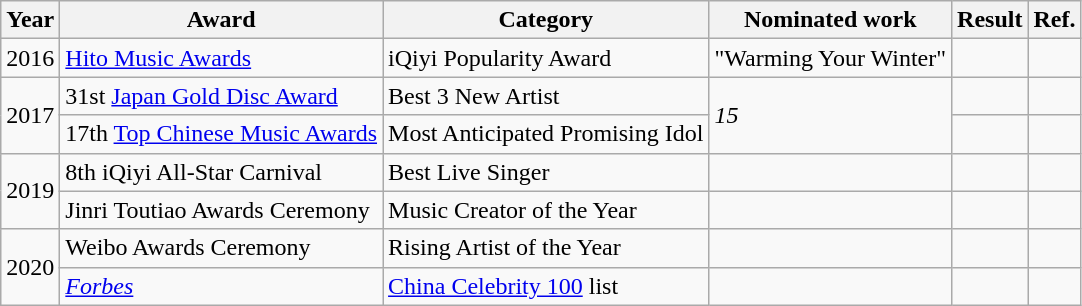<table class="wikitable sortable">
<tr>
<th>Year</th>
<th>Award</th>
<th>Category</th>
<th>Nominated work</th>
<th>Result</th>
<th>Ref.</th>
</tr>
<tr>
<td>2016</td>
<td><a href='#'>Hito Music Awards</a></td>
<td>iQiyi Popularity Award</td>
<td>"Warming Your Winter"</td>
<td></td>
<td></td>
</tr>
<tr>
<td rowspan=2>2017</td>
<td>31st <a href='#'>Japan Gold Disc Award</a></td>
<td>Best 3 New Artist</td>
<td rowspan=2><em>15</em></td>
<td></td>
<td></td>
</tr>
<tr>
<td>17th <a href='#'>Top Chinese Music Awards</a></td>
<td>Most Anticipated Promising Idol</td>
<td></td>
<td></td>
</tr>
<tr>
<td rowspan=2>2019</td>
<td>8th iQiyi All-Star Carnival</td>
<td>Best Live Singer</td>
<td></td>
<td></td>
<td></td>
</tr>
<tr>
<td>Jinri Toutiao Awards Ceremony</td>
<td>Music Creator of the Year</td>
<td></td>
<td></td>
<td></td>
</tr>
<tr>
<td rowspan=2>2020</td>
<td>Weibo Awards Ceremony</td>
<td>Rising Artist of the Year</td>
<td></td>
<td></td>
<td></td>
</tr>
<tr>
<td><em><a href='#'>Forbes</a></em></td>
<td><a href='#'>China Celebrity 100</a> list</td>
<td></td>
<td></td>
<td></td>
</tr>
</table>
